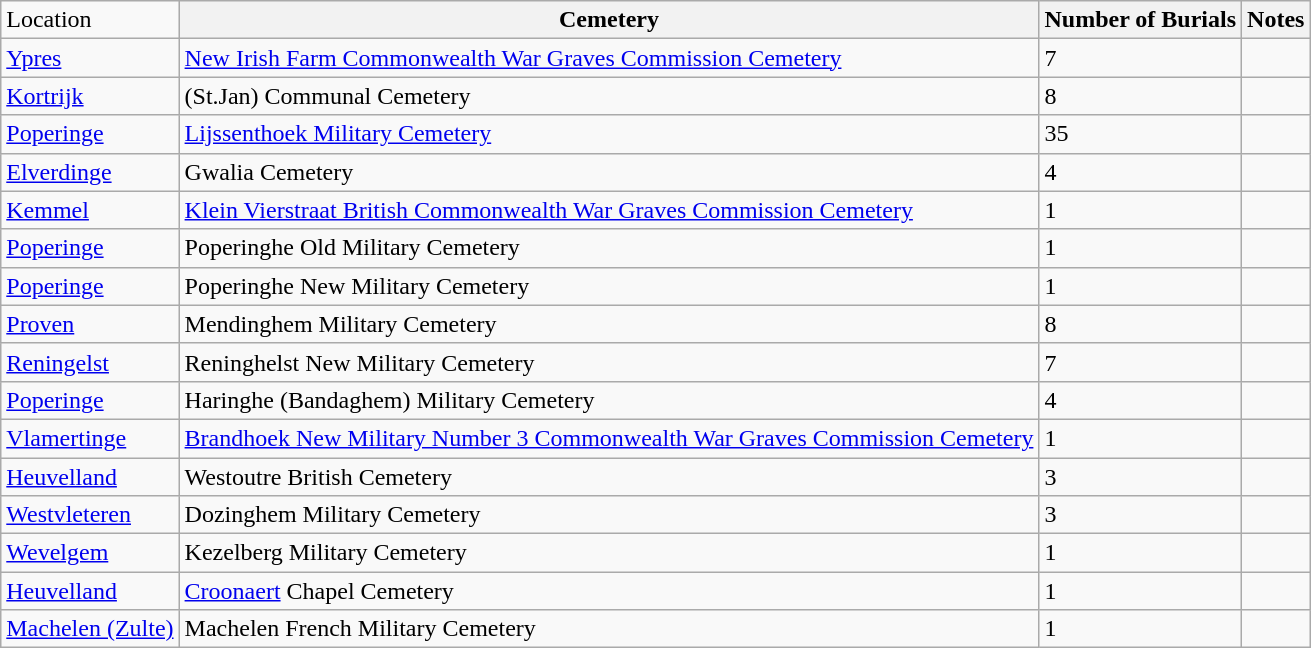<table class="wikitable collapsible collapsed" border="1">
<tr>
<td scope="col">Location</td>
<th scope="col">Cemetery</th>
<th scope="col">Number of Burials</th>
<th scope="col">Notes</th>
</tr>
<tr>
<td><a href='#'>Ypres</a></td>
<td><a href='#'>New Irish Farm Commonwealth War Graves Commission Cemetery</a></td>
<td>7</td>
<td></td>
</tr>
<tr>
<td><a href='#'>Kortrijk</a></td>
<td>(St.Jan) Communal Cemetery</td>
<td>8</td>
<td></td>
</tr>
<tr>
<td><a href='#'>Poperinge</a></td>
<td><a href='#'>Lijssenthoek Military Cemetery</a></td>
<td>35</td>
<td></td>
</tr>
<tr>
<td><a href='#'>Elverdinge</a></td>
<td>Gwalia Cemetery</td>
<td>4</td>
<td></td>
</tr>
<tr>
<td><a href='#'>Kemmel</a></td>
<td><a href='#'>Klein Vierstraat British Commonwealth War Graves Commission Cemetery</a></td>
<td>1</td>
<td></td>
</tr>
<tr>
<td><a href='#'>Poperinge</a></td>
<td>Poperinghe Old Military Cemetery</td>
<td>1</td>
<td></td>
</tr>
<tr>
<td><a href='#'>Poperinge</a></td>
<td>Poperinghe New Military Cemetery</td>
<td>1</td>
<td></td>
</tr>
<tr>
<td><a href='#'>Proven</a></td>
<td>Mendinghem Military Cemetery</td>
<td>8</td>
<td></td>
</tr>
<tr>
<td><a href='#'>Reningelst</a></td>
<td>Reninghelst New Military Cemetery</td>
<td>7</td>
<td></td>
</tr>
<tr>
<td><a href='#'>Poperinge</a></td>
<td>Haringhe (Bandaghem) Military Cemetery</td>
<td>4</td>
<td></td>
</tr>
<tr>
<td><a href='#'>Vlamertinge</a></td>
<td><a href='#'>Brandhoek New Military Number 3 Commonwealth War Graves Commission Cemetery</a></td>
<td>1</td>
<td></td>
</tr>
<tr>
<td><a href='#'>Heuvelland</a></td>
<td>Westoutre British Cemetery</td>
<td>3</td>
<td></td>
</tr>
<tr>
<td><a href='#'>Westvleteren</a></td>
<td>Dozinghem Military Cemetery</td>
<td>3</td>
<td></td>
</tr>
<tr>
<td><a href='#'>Wevelgem</a></td>
<td>Kezelberg Military Cemetery</td>
<td>1</td>
<td></td>
</tr>
<tr>
<td><a href='#'>Heuvelland</a></td>
<td><a href='#'>Croonaert</a> Chapel Cemetery</td>
<td>1</td>
<td></td>
</tr>
<tr>
<td><a href='#'>Machelen (Zulte)</a></td>
<td>Machelen French Military Cemetery</td>
<td>1</td>
<td></td>
</tr>
</table>
